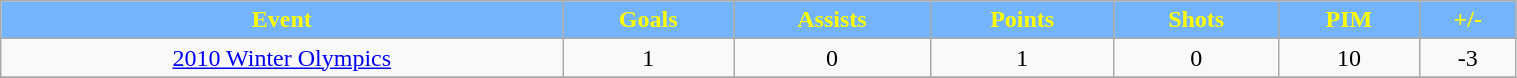<table class="wikitable" width="80%">
<tr align="center"  style="background:#74B4FA;color:yellow;">
<td><strong>Event</strong></td>
<td><strong>Goals</strong></td>
<td><strong>Assists</strong></td>
<td><strong>Points</strong></td>
<td><strong>Shots</strong></td>
<td><strong>PIM</strong></td>
<td><strong>+/-</strong></td>
</tr>
<tr align="center">
<td><a href='#'>2010 Winter Olympics</a></td>
<td>1</td>
<td>0</td>
<td>1</td>
<td>0</td>
<td>10</td>
<td>-3</td>
</tr>
<tr align="center">
</tr>
</table>
